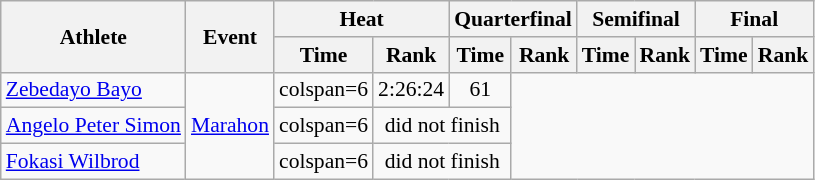<table class=wikitable style=font-size:90%>
<tr>
<th rowspan="2">Athlete</th>
<th rowspan="2">Event</th>
<th colspan="2">Heat</th>
<th colspan="2">Quarterfinal</th>
<th colspan="2">Semifinal</th>
<th colspan="2">Final</th>
</tr>
<tr>
<th>Time</th>
<th>Rank</th>
<th>Time</th>
<th>Rank</th>
<th>Time</th>
<th>Rank</th>
<th>Time</th>
<th>Rank</th>
</tr>
<tr>
<td><a href='#'>Zebedayo Bayo</a></td>
<td rowspan=3><a href='#'>Marahon</a></td>
<td>colspan=6 </td>
<td align=center>2:26:24</td>
<td align=center>61</td>
</tr>
<tr>
<td><a href='#'>Angelo Peter Simon</a></td>
<td>colspan=6 </td>
<td align=center colspan=2>did not finish</td>
</tr>
<tr>
<td><a href='#'>Fokasi Wilbrod</a></td>
<td>colspan=6 </td>
<td align=center colspan=2>did not finish</td>
</tr>
</table>
